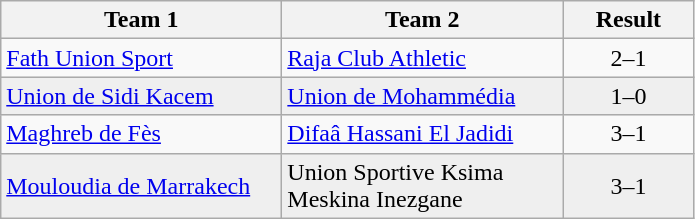<table class="wikitable">
<tr>
<th width="180">Team 1</th>
<th width="180">Team 2</th>
<th width="80">Result</th>
</tr>
<tr>
<td><a href='#'>Fath Union Sport</a></td>
<td><a href='#'>Raja Club Athletic</a></td>
<td align="center">2–1</td>
</tr>
<tr style="background:#EFEFEF">
<td><a href='#'>Union de Sidi Kacem</a></td>
<td><a href='#'>Union de Mohammédia</a></td>
<td align="center">1–0</td>
</tr>
<tr>
<td><a href='#'>Maghreb de Fès</a></td>
<td><a href='#'>Difaâ Hassani El Jadidi</a></td>
<td align="center">3–1</td>
</tr>
<tr style="background:#EFEFEF">
<td><a href='#'>Mouloudia de Marrakech</a></td>
<td>Union Sportive Ksima Meskina Inezgane</td>
<td align="center">3–1</td>
</tr>
</table>
